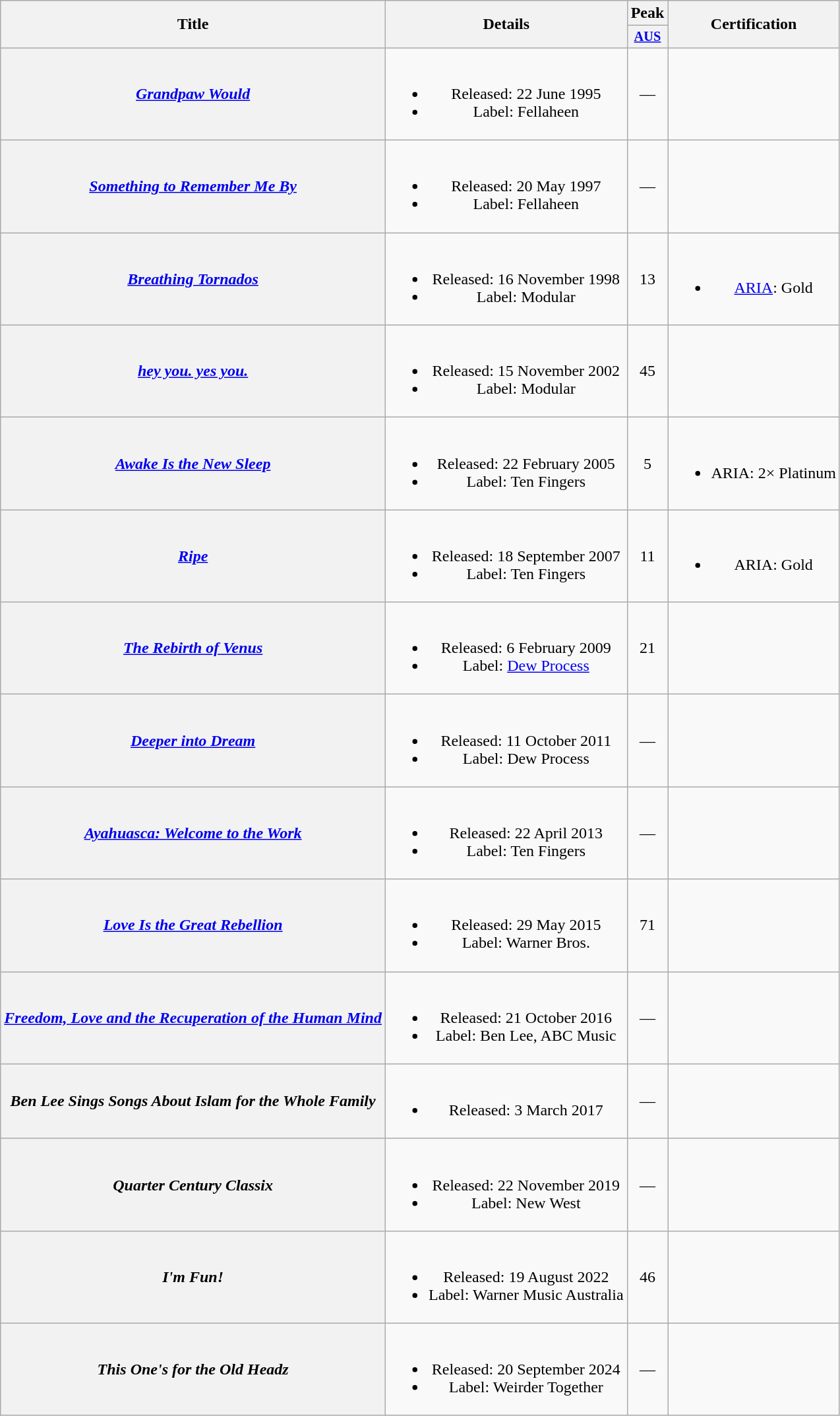<table class="wikitable plainrowheaders" style="text-align:center">
<tr>
<th rowspan="2">Title</th>
<th rowspan="2">Details</th>
<th colspan="1">Peak</th>
<th rowspan="2">Certification</th>
</tr>
<tr>
<th style="font-size:85%;"><a href='#'>AUS</a><br></th>
</tr>
<tr>
<th scope="row"><em><a href='#'>Grandpaw Would</a></em></th>
<td><br><ul><li>Released: 22 June 1995</li><li>Label: Fellaheen</li></ul></td>
<td>—</td>
<td></td>
</tr>
<tr>
<th scope="row"><em><a href='#'>Something to Remember Me By</a></em></th>
<td><br><ul><li>Released: 20 May 1997</li><li>Label: Fellaheen</li></ul></td>
<td>—</td>
<td></td>
</tr>
<tr>
<th scope="row"><em><a href='#'>Breathing Tornados</a></em></th>
<td><br><ul><li>Released: 16 November 1998</li><li>Label: Modular</li></ul></td>
<td>13</td>
<td><br><ul><li><a href='#'>ARIA</a>: Gold</li></ul></td>
</tr>
<tr>
<th scope="row"><em><a href='#'>hey you. yes you.</a></em></th>
<td><br><ul><li>Released: 15 November 2002</li><li>Label: Modular</li></ul></td>
<td>45</td>
<td></td>
</tr>
<tr>
<th scope="row"><em><a href='#'>Awake Is the New Sleep</a></em></th>
<td><br><ul><li>Released: 22 February 2005</li><li>Label: Ten Fingers</li></ul></td>
<td>5</td>
<td><br><ul><li>ARIA: 2× Platinum</li></ul></td>
</tr>
<tr>
<th scope="row"><em><a href='#'>Ripe</a></em></th>
<td><br><ul><li>Released: 18 September 2007</li><li>Label: Ten Fingers</li></ul></td>
<td>11</td>
<td><br><ul><li>ARIA: Gold</li></ul></td>
</tr>
<tr>
<th scope="row"><em><a href='#'>The Rebirth of Venus</a></em></th>
<td><br><ul><li>Released: 6 February 2009</li><li>Label: <a href='#'>Dew Process</a></li></ul></td>
<td>21</td>
<td></td>
</tr>
<tr>
<th scope="row"><em><a href='#'>Deeper into Dream</a></em></th>
<td><br><ul><li>Released: 11 October 2011</li><li>Label: Dew Process</li></ul></td>
<td>—</td>
<td></td>
</tr>
<tr>
<th scope="row"><em><a href='#'>Ayahuasca: Welcome to the Work</a></em></th>
<td><br><ul><li>Released: 22 April 2013</li><li>Label: Ten Fingers</li></ul></td>
<td>—</td>
<td></td>
</tr>
<tr>
<th scope="row"><em><a href='#'>Love Is the Great Rebellion</a></em></th>
<td><br><ul><li>Released: 29 May 2015</li><li>Label: Warner Bros.</li></ul></td>
<td>71</td>
<td></td>
</tr>
<tr>
<th scope="row"><em><a href='#'>Freedom, Love and the Recuperation of the Human Mind</a></em></th>
<td><br><ul><li>Released: 21 October 2016</li><li>Label: Ben Lee, ABC Music</li></ul></td>
<td>—</td>
<td></td>
</tr>
<tr>
<th scope="row"><em>Ben Lee Sings Songs About Islam for the Whole Family</em></th>
<td><br><ul><li>Released: 3 March 2017</li></ul></td>
<td>—</td>
<td></td>
</tr>
<tr>
<th scope="row"><em>Quarter Century Classix</em></th>
<td><br><ul><li>Released: 22 November 2019</li><li>Label: New West</li></ul></td>
<td>—</td>
<td></td>
</tr>
<tr>
<th scope="row"><em>I'm Fun!</em></th>
<td><br><ul><li>Released: 19 August 2022</li><li>Label: Warner Music Australia</li></ul></td>
<td>46</td>
<td></td>
</tr>
<tr>
<th scope="row"><em>This One's for the Old Headz</em></th>
<td><br><ul><li>Released: 20 September 2024</li><li>Label: Weirder Together</li></ul></td>
<td>—</td>
</tr>
</table>
